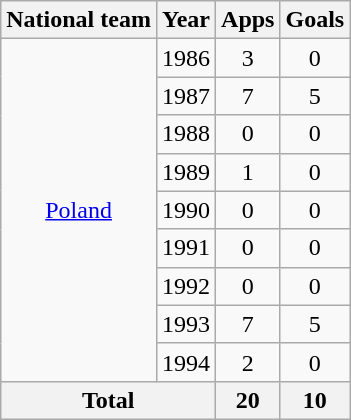<table class="wikitable" style="text-align:center">
<tr>
<th>National team</th>
<th>Year</th>
<th>Apps</th>
<th>Goals</th>
</tr>
<tr>
<td rowspan="9"><a href='#'>Poland</a></td>
<td>1986</td>
<td>3</td>
<td>0</td>
</tr>
<tr>
<td>1987</td>
<td>7</td>
<td>5</td>
</tr>
<tr>
<td>1988</td>
<td>0</td>
<td>0</td>
</tr>
<tr>
<td>1989</td>
<td>1</td>
<td>0</td>
</tr>
<tr>
<td>1990</td>
<td>0</td>
<td>0</td>
</tr>
<tr>
<td>1991</td>
<td>0</td>
<td>0</td>
</tr>
<tr>
<td>1992</td>
<td>0</td>
<td>0</td>
</tr>
<tr>
<td>1993</td>
<td>7</td>
<td>5</td>
</tr>
<tr>
<td>1994</td>
<td>2</td>
<td>0</td>
</tr>
<tr>
<th colspan="2">Total</th>
<th>20</th>
<th>10</th>
</tr>
</table>
